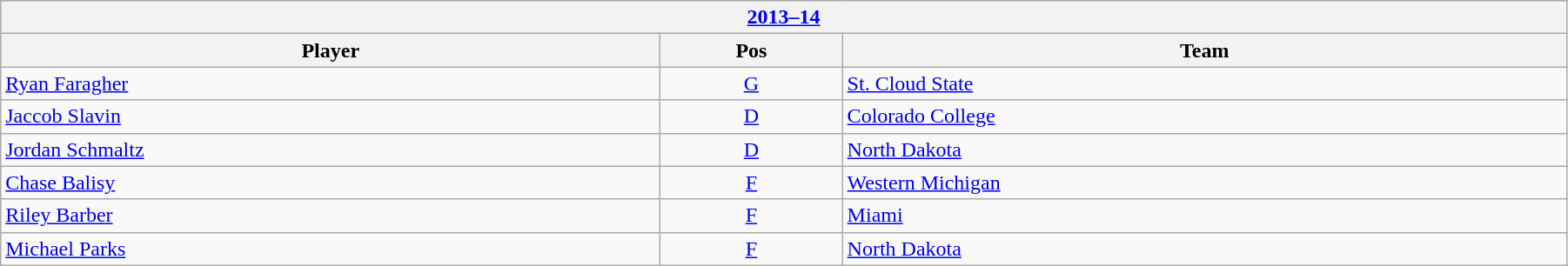<table class="wikitable" width=95%>
<tr>
<th colspan=3><a href='#'>2013–14</a></th>
</tr>
<tr>
<th>Player</th>
<th>Pos</th>
<th>Team</th>
</tr>
<tr>
<td><a href='#'>Ryan Faragher</a></td>
<td align=center><a href='#'>G</a></td>
<td><a href='#'>St. Cloud State</a></td>
</tr>
<tr>
<td><a href='#'>Jaccob Slavin</a></td>
<td align=center><a href='#'>D</a></td>
<td><a href='#'>Colorado College</a></td>
</tr>
<tr>
<td><a href='#'>Jordan Schmaltz</a></td>
<td align=center><a href='#'>D</a></td>
<td><a href='#'>North Dakota</a></td>
</tr>
<tr>
<td><a href='#'>Chase Balisy</a></td>
<td align=center><a href='#'>F</a></td>
<td><a href='#'>Western Michigan</a></td>
</tr>
<tr>
<td><a href='#'>Riley Barber</a></td>
<td align=center><a href='#'>F</a></td>
<td><a href='#'>Miami</a></td>
</tr>
<tr>
<td><a href='#'>Michael Parks</a></td>
<td align=center><a href='#'>F</a></td>
<td><a href='#'>North Dakota</a></td>
</tr>
</table>
